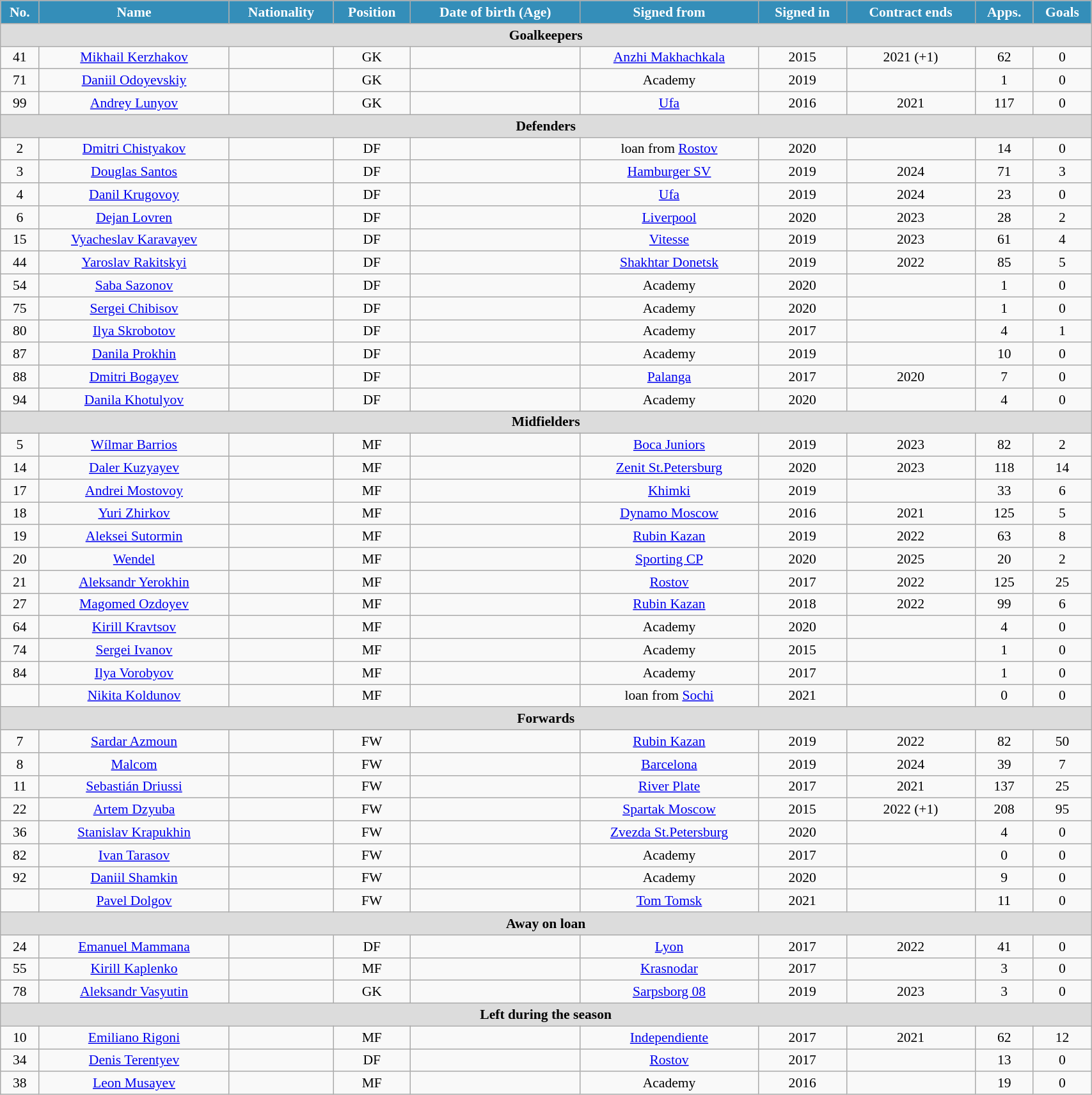<table class="wikitable"  style="text-align:center; font-size:90%; width:90%;">
<tr>
<th style="background:#348EB9; color:white; text-align:center;">No.</th>
<th style="background:#348EB9; color:white; text-align:center;">Name</th>
<th style="background:#348EB9; color:white; text-align:center;">Nationality</th>
<th style="background:#348EB9; color:white; text-align:center;">Position</th>
<th style="background:#348EB9; color:white; text-align:center;">Date of birth (Age)</th>
<th style="background:#348EB9; color:white; text-align:center;">Signed from</th>
<th style="background:#348EB9; color:white; text-align:center;">Signed in</th>
<th style="background:#348EB9; color:white; text-align:center;">Contract ends</th>
<th style="background:#348EB9; color:white; text-align:center;">Apps.</th>
<th style="background:#348EB9; color:white; text-align:center;">Goals</th>
</tr>
<tr>
<th colspan="11"  style="background:#dcdcdc; text-align:center;">Goalkeepers</th>
</tr>
<tr>
<td>41</td>
<td><a href='#'>Mikhail Kerzhakov</a></td>
<td></td>
<td>GK</td>
<td></td>
<td><a href='#'>Anzhi Makhachkala</a></td>
<td>2015</td>
<td>2021 (+1)</td>
<td>62</td>
<td>0</td>
</tr>
<tr>
<td>71</td>
<td><a href='#'>Daniil Odoyevskiy</a></td>
<td></td>
<td>GK</td>
<td></td>
<td>Academy</td>
<td>2019</td>
<td></td>
<td>1</td>
<td>0</td>
</tr>
<tr>
<td>99</td>
<td><a href='#'>Andrey Lunyov</a></td>
<td></td>
<td>GK</td>
<td></td>
<td><a href='#'>Ufa</a></td>
<td>2016</td>
<td>2021</td>
<td>117</td>
<td>0</td>
</tr>
<tr>
<th colspan="11"  style="background:#dcdcdc; text-align:center;">Defenders</th>
</tr>
<tr>
<td>2</td>
<td><a href='#'>Dmitri Chistyakov</a></td>
<td></td>
<td>DF</td>
<td></td>
<td>loan from <a href='#'>Rostov</a></td>
<td>2020</td>
<td></td>
<td>14</td>
<td>0</td>
</tr>
<tr>
<td>3</td>
<td><a href='#'>Douglas Santos</a></td>
<td></td>
<td>DF</td>
<td></td>
<td><a href='#'>Hamburger SV</a></td>
<td>2019</td>
<td>2024</td>
<td>71</td>
<td>3</td>
</tr>
<tr>
<td>4</td>
<td><a href='#'>Danil Krugovoy</a></td>
<td></td>
<td>DF</td>
<td></td>
<td><a href='#'>Ufa</a></td>
<td>2019</td>
<td>2024</td>
<td>23</td>
<td>0</td>
</tr>
<tr>
<td>6</td>
<td><a href='#'>Dejan Lovren</a></td>
<td></td>
<td>DF</td>
<td></td>
<td><a href='#'>Liverpool</a></td>
<td>2020</td>
<td>2023</td>
<td>28</td>
<td>2</td>
</tr>
<tr>
<td>15</td>
<td><a href='#'>Vyacheslav Karavayev</a></td>
<td></td>
<td>DF</td>
<td></td>
<td><a href='#'>Vitesse</a></td>
<td>2019</td>
<td>2023</td>
<td>61</td>
<td>4</td>
</tr>
<tr>
<td>44</td>
<td><a href='#'>Yaroslav Rakitskyi</a></td>
<td></td>
<td>DF</td>
<td></td>
<td><a href='#'>Shakhtar Donetsk</a></td>
<td>2019</td>
<td>2022</td>
<td>85</td>
<td>5</td>
</tr>
<tr>
<td>54</td>
<td><a href='#'>Saba Sazonov</a></td>
<td></td>
<td>DF</td>
<td></td>
<td>Academy</td>
<td>2020</td>
<td></td>
<td>1</td>
<td>0</td>
</tr>
<tr>
<td>75</td>
<td><a href='#'>Sergei Chibisov</a></td>
<td></td>
<td>DF</td>
<td></td>
<td>Academy</td>
<td>2020</td>
<td></td>
<td>1</td>
<td>0</td>
</tr>
<tr>
<td>80</td>
<td><a href='#'>Ilya Skrobotov</a></td>
<td></td>
<td>DF</td>
<td></td>
<td>Academy</td>
<td>2017</td>
<td></td>
<td>4</td>
<td>1</td>
</tr>
<tr>
<td>87</td>
<td><a href='#'>Danila Prokhin</a></td>
<td></td>
<td>DF</td>
<td></td>
<td>Academy</td>
<td>2019</td>
<td></td>
<td>10</td>
<td>0</td>
</tr>
<tr>
<td>88</td>
<td><a href='#'>Dmitri Bogayev</a></td>
<td></td>
<td>DF</td>
<td></td>
<td><a href='#'>Palanga</a></td>
<td>2017</td>
<td>2020</td>
<td>7</td>
<td>0</td>
</tr>
<tr>
<td>94</td>
<td><a href='#'>Danila Khotulyov</a></td>
<td></td>
<td>DF</td>
<td></td>
<td>Academy</td>
<td>2020</td>
<td></td>
<td>4</td>
<td>0</td>
</tr>
<tr>
<th colspan="11"  style="background:#dcdcdc; text-align:center;">Midfielders</th>
</tr>
<tr>
<td>5</td>
<td><a href='#'>Wílmar Barrios</a></td>
<td></td>
<td>MF</td>
<td></td>
<td><a href='#'>Boca Juniors</a></td>
<td>2019</td>
<td>2023</td>
<td>82</td>
<td>2</td>
</tr>
<tr>
<td>14</td>
<td><a href='#'>Daler Kuzyayev</a></td>
<td></td>
<td>MF</td>
<td></td>
<td><a href='#'>Zenit St.Petersburg</a></td>
<td>2020</td>
<td>2023</td>
<td>118</td>
<td>14</td>
</tr>
<tr>
<td>17</td>
<td><a href='#'>Andrei Mostovoy</a></td>
<td></td>
<td>MF</td>
<td></td>
<td><a href='#'>Khimki</a></td>
<td>2019</td>
<td></td>
<td>33</td>
<td>6</td>
</tr>
<tr>
<td>18</td>
<td><a href='#'>Yuri Zhirkov</a></td>
<td></td>
<td>MF</td>
<td></td>
<td><a href='#'>Dynamo Moscow</a></td>
<td>2016</td>
<td>2021</td>
<td>125</td>
<td>5</td>
</tr>
<tr>
<td>19</td>
<td><a href='#'>Aleksei Sutormin</a></td>
<td></td>
<td>MF</td>
<td></td>
<td><a href='#'>Rubin Kazan</a></td>
<td>2019</td>
<td>2022</td>
<td>63</td>
<td>8</td>
</tr>
<tr>
<td>20</td>
<td><a href='#'>Wendel</a></td>
<td></td>
<td>MF</td>
<td></td>
<td><a href='#'>Sporting CP</a></td>
<td>2020</td>
<td>2025</td>
<td>20</td>
<td>2</td>
</tr>
<tr>
<td>21</td>
<td><a href='#'>Aleksandr Yerokhin</a></td>
<td></td>
<td>MF</td>
<td></td>
<td><a href='#'>Rostov</a></td>
<td>2017</td>
<td>2022</td>
<td>125</td>
<td>25</td>
</tr>
<tr>
<td>27</td>
<td><a href='#'>Magomed Ozdoyev</a></td>
<td></td>
<td>MF</td>
<td></td>
<td><a href='#'>Rubin Kazan</a></td>
<td>2018</td>
<td>2022</td>
<td>99</td>
<td>6</td>
</tr>
<tr>
<td>64</td>
<td><a href='#'>Kirill Kravtsov</a></td>
<td></td>
<td>MF</td>
<td></td>
<td>Academy</td>
<td>2020</td>
<td></td>
<td>4</td>
<td>0</td>
</tr>
<tr>
<td>74</td>
<td><a href='#'>Sergei Ivanov</a></td>
<td></td>
<td>MF</td>
<td></td>
<td>Academy</td>
<td>2015</td>
<td></td>
<td>1</td>
<td>0</td>
</tr>
<tr>
<td>84</td>
<td><a href='#'>Ilya Vorobyov</a></td>
<td></td>
<td>MF</td>
<td></td>
<td>Academy</td>
<td>2017</td>
<td></td>
<td>1</td>
<td>0</td>
</tr>
<tr>
<td></td>
<td><a href='#'>Nikita Koldunov</a></td>
<td></td>
<td>MF</td>
<td></td>
<td>loan from <a href='#'>Sochi</a></td>
<td>2021</td>
<td></td>
<td>0</td>
<td>0</td>
</tr>
<tr>
<th colspan="11"  style="background:#dcdcdc; text-align:center;">Forwards</th>
</tr>
<tr>
<td>7</td>
<td><a href='#'>Sardar Azmoun</a></td>
<td></td>
<td>FW</td>
<td></td>
<td><a href='#'>Rubin Kazan</a></td>
<td>2019</td>
<td>2022</td>
<td>82</td>
<td>50</td>
</tr>
<tr>
<td>8</td>
<td><a href='#'>Malcom</a></td>
<td></td>
<td>FW</td>
<td></td>
<td><a href='#'>Barcelona</a></td>
<td>2019</td>
<td>2024</td>
<td>39</td>
<td>7</td>
</tr>
<tr>
<td>11</td>
<td><a href='#'>Sebastián Driussi</a></td>
<td></td>
<td>FW</td>
<td></td>
<td><a href='#'>River Plate</a></td>
<td>2017</td>
<td>2021</td>
<td>137</td>
<td>25</td>
</tr>
<tr>
<td>22</td>
<td><a href='#'>Artem Dzyuba</a></td>
<td></td>
<td>FW</td>
<td></td>
<td><a href='#'>Spartak Moscow</a></td>
<td>2015</td>
<td>2022 (+1)</td>
<td>208</td>
<td>95</td>
</tr>
<tr>
<td>36</td>
<td><a href='#'>Stanislav Krapukhin</a></td>
<td></td>
<td>FW</td>
<td></td>
<td><a href='#'>Zvezda St.Petersburg</a></td>
<td>2020</td>
<td></td>
<td>4</td>
<td>0</td>
</tr>
<tr>
<td>82</td>
<td><a href='#'>Ivan Tarasov</a></td>
<td></td>
<td>FW</td>
<td></td>
<td>Academy</td>
<td>2017</td>
<td></td>
<td>0</td>
<td>0</td>
</tr>
<tr>
<td>92</td>
<td><a href='#'>Daniil Shamkin</a></td>
<td></td>
<td>FW</td>
<td></td>
<td>Academy</td>
<td>2020</td>
<td></td>
<td>9</td>
<td>0</td>
</tr>
<tr>
<td></td>
<td><a href='#'>Pavel Dolgov</a></td>
<td></td>
<td>FW</td>
<td></td>
<td><a href='#'>Tom Tomsk</a></td>
<td>2021</td>
<td></td>
<td>11</td>
<td>0</td>
</tr>
<tr>
<th colspan="11"  style="background:#dcdcdc; text-align:center;">Away on loan</th>
</tr>
<tr>
<td>24</td>
<td><a href='#'>Emanuel Mammana</a></td>
<td></td>
<td>DF</td>
<td></td>
<td><a href='#'>Lyon</a></td>
<td>2017</td>
<td>2022</td>
<td>41</td>
<td>0</td>
</tr>
<tr>
<td>55</td>
<td><a href='#'>Kirill Kaplenko</a></td>
<td></td>
<td>MF</td>
<td></td>
<td><a href='#'>Krasnodar</a></td>
<td>2017</td>
<td></td>
<td>3</td>
<td>0</td>
</tr>
<tr>
<td>78</td>
<td><a href='#'>Aleksandr Vasyutin</a></td>
<td></td>
<td>GK</td>
<td></td>
<td><a href='#'>Sarpsborg 08</a></td>
<td>2019</td>
<td>2023</td>
<td>3</td>
<td>0</td>
</tr>
<tr>
<th colspan="11"  style="background:#dcdcdc; text-align:center;">Left during the season</th>
</tr>
<tr>
<td>10</td>
<td><a href='#'>Emiliano Rigoni</a></td>
<td></td>
<td>MF</td>
<td></td>
<td><a href='#'>Independiente</a></td>
<td>2017</td>
<td>2021</td>
<td>62</td>
<td>12</td>
</tr>
<tr>
<td>34</td>
<td><a href='#'>Denis Terentyev</a></td>
<td></td>
<td>DF</td>
<td></td>
<td><a href='#'>Rostov</a></td>
<td>2017</td>
<td></td>
<td>13</td>
<td>0</td>
</tr>
<tr>
<td>38</td>
<td><a href='#'>Leon Musayev</a></td>
<td></td>
<td>MF</td>
<td></td>
<td>Academy</td>
<td>2016</td>
<td></td>
<td>19</td>
<td>0</td>
</tr>
</table>
